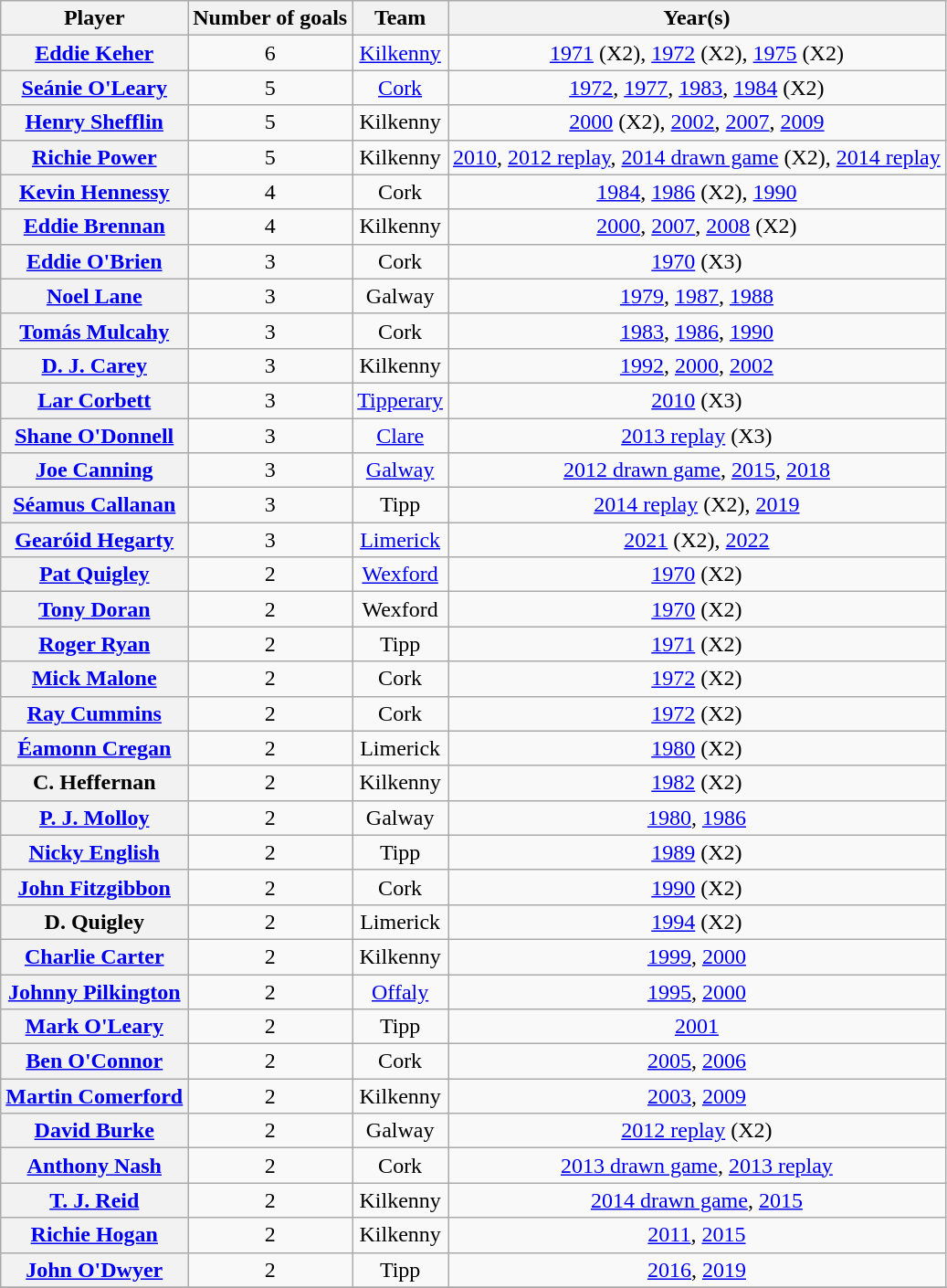<table class="wikitable plainrowheaders sortable">
<tr>
<th scope=col>Player</th>
<th scope=col>Number of goals</th>
<th scope=col>Team</th>
<th scope=col>Year(s)</th>
</tr>
<tr>
<th scope=row><a href='#'>Eddie Keher</a></th>
<td align=center>6</td>
<td align=center><a href='#'>Kilkenny</a></td>
<td align=center><a href='#'>1971</a> (X2), <a href='#'>1972</a> (X2), <a href='#'>1975</a> (X2)</td>
</tr>
<tr>
<th scope=row><a href='#'>Seánie O'Leary</a></th>
<td align=center>5</td>
<td align=center><a href='#'>Cork</a></td>
<td align=center><a href='#'>1972</a>, <a href='#'>1977</a>, <a href='#'>1983</a>, <a href='#'>1984</a> (X2)</td>
</tr>
<tr>
<th scope=row><a href='#'>Henry Shefflin</a></th>
<td align=center>5</td>
<td align=center>Kilkenny</td>
<td align=center><a href='#'>2000</a> (X2), <a href='#'>2002</a>, <a href='#'>2007</a>, <a href='#'>2009</a></td>
</tr>
<tr>
<th scope=row><a href='#'>Richie Power</a></th>
<td align=center>5</td>
<td align=center>Kilkenny</td>
<td align=center><a href='#'>2010</a>, <a href='#'>2012 replay</a>, <a href='#'>2014 drawn game</a> (X2), <a href='#'>2014 replay</a></td>
</tr>
<tr>
<th scope=row><a href='#'>Kevin Hennessy</a></th>
<td align=center>4</td>
<td align=center>Cork</td>
<td align=center><a href='#'>1984</a>, <a href='#'>1986</a> (X2), <a href='#'>1990</a></td>
</tr>
<tr>
<th scope=row><a href='#'>Eddie Brennan</a></th>
<td align=center>4</td>
<td align=center>Kilkenny</td>
<td align=center><a href='#'>2000</a>, <a href='#'>2007</a>, <a href='#'>2008</a> (X2)</td>
</tr>
<tr>
<th scope=row><a href='#'>Eddie O'Brien</a></th>
<td align=center>3</td>
<td align=center>Cork</td>
<td align=center><a href='#'>1970</a> (X3)</td>
</tr>
<tr>
<th scope=row><a href='#'>Noel Lane</a></th>
<td align=center>3</td>
<td align=center>Galway</td>
<td align=center><a href='#'>1979</a>, <a href='#'>1987</a>, <a href='#'>1988</a></td>
</tr>
<tr>
<th scope=row><a href='#'>Tomás Mulcahy</a></th>
<td align=center>3</td>
<td align=center>Cork</td>
<td align=center><a href='#'>1983</a>, <a href='#'>1986</a>, <a href='#'>1990</a></td>
</tr>
<tr>
<th scope=row><a href='#'>D. J. Carey</a></th>
<td align=center>3</td>
<td align=center>Kilkenny</td>
<td align=center><a href='#'>1992</a>, <a href='#'>2000</a>, <a href='#'>2002</a></td>
</tr>
<tr>
<th scope=row><a href='#'>Lar Corbett</a></th>
<td align=center>3</td>
<td align=center><a href='#'>Tipperary</a></td>
<td align=center><a href='#'>2010</a> (X3)</td>
</tr>
<tr>
<th scope=row><a href='#'>Shane O'Donnell</a></th>
<td align=center>3</td>
<td align=center><a href='#'>Clare</a></td>
<td align=center><a href='#'>2013 replay</a> (X3)</td>
</tr>
<tr>
<th scope=row><a href='#'>Joe Canning</a></th>
<td align=center>3</td>
<td align=center><a href='#'>Galway</a></td>
<td align=center><a href='#'>2012 drawn game</a>, <a href='#'>2015</a>, <a href='#'>2018</a></td>
</tr>
<tr>
<th scope=row><a href='#'>Séamus Callanan</a></th>
<td align=center>3</td>
<td align=center>Tipp</td>
<td align=center><a href='#'>2014 replay</a> (X2), <a href='#'>2019</a></td>
</tr>
<tr>
<th scope=row><a href='#'>Gearóid Hegarty</a></th>
<td align=center>3</td>
<td align=center><a href='#'>Limerick</a></td>
<td align=center><a href='#'>2021</a> (X2), <a href='#'>2022</a></td>
</tr>
<tr>
<th scope=row><a href='#'>Pat Quigley</a></th>
<td align=center>2</td>
<td align=center><a href='#'>Wexford</a></td>
<td align=center><a href='#'>1970</a> (X2)</td>
</tr>
<tr>
<th scope=row><a href='#'>Tony Doran</a></th>
<td align=center>2</td>
<td align=center>Wexford</td>
<td align=center><a href='#'>1970</a> (X2)</td>
</tr>
<tr>
<th scope=row><a href='#'>Roger Ryan</a></th>
<td align=center>2</td>
<td align=center>Tipp</td>
<td align=center><a href='#'>1971</a> (X2)</td>
</tr>
<tr>
<th scope=row><a href='#'>Mick Malone</a></th>
<td align=center>2</td>
<td align=center>Cork</td>
<td align=center><a href='#'>1972</a> (X2)</td>
</tr>
<tr>
<th scope=row><a href='#'>Ray Cummins</a></th>
<td align=center>2</td>
<td align=center>Cork</td>
<td align=center><a href='#'>1972</a> (X2)</td>
</tr>
<tr>
<th scope=row><a href='#'>Éamonn Cregan</a></th>
<td align=center>2</td>
<td align=center>Limerick</td>
<td align=center><a href='#'>1980</a> (X2)</td>
</tr>
<tr>
<th scope=row>C. Heffernan</th>
<td align=center>2</td>
<td align=center>Kilkenny</td>
<td align=center><a href='#'>1982</a> (X2)</td>
</tr>
<tr>
<th scope=row><a href='#'>P. J. Molloy</a></th>
<td align=center>2</td>
<td align=center>Galway</td>
<td align=center><a href='#'>1980</a>, <a href='#'>1986</a></td>
</tr>
<tr>
<th scope=row><a href='#'>Nicky English</a></th>
<td align=center>2</td>
<td align=center>Tipp</td>
<td align=center><a href='#'>1989</a> (X2)</td>
</tr>
<tr>
<th scope=row><a href='#'>John Fitzgibbon</a></th>
<td align=center>2</td>
<td align=center>Cork</td>
<td align=center><a href='#'>1990</a> (X2)</td>
</tr>
<tr>
<th scope=row>D. Quigley</th>
<td align=center>2</td>
<td align=center>Limerick</td>
<td align=center><a href='#'>1994</a> (X2)</td>
</tr>
<tr>
<th scope=row><a href='#'>Charlie Carter</a></th>
<td align=center>2</td>
<td align=center>Kilkenny</td>
<td align=center><a href='#'>1999</a>, <a href='#'>2000</a></td>
</tr>
<tr>
<th scope=row><a href='#'>Johnny Pilkington</a></th>
<td align=center>2</td>
<td align=center><a href='#'>Offaly</a></td>
<td align=center><a href='#'>1995</a>, <a href='#'>2000</a></td>
</tr>
<tr>
<th scope=row><a href='#'>Mark O'Leary</a></th>
<td align=center>2</td>
<td align=center>Tipp</td>
<td align=center><a href='#'>2001</a></td>
</tr>
<tr>
<th scope=row><a href='#'>Ben O'Connor</a></th>
<td align=center>2</td>
<td align=center>Cork</td>
<td align=center><a href='#'>2005</a>, <a href='#'>2006</a></td>
</tr>
<tr>
<th scope=row><a href='#'>Martin Comerford</a></th>
<td align=center>2</td>
<td align=center>Kilkenny</td>
<td align=center><a href='#'>2003</a>, <a href='#'>2009</a></td>
</tr>
<tr>
<th scope=row><a href='#'>David Burke</a></th>
<td align=center>2</td>
<td align=center>Galway</td>
<td align=center><a href='#'>2012 replay</a> (X2)</td>
</tr>
<tr>
<th scope=row><a href='#'>Anthony Nash</a></th>
<td align=center>2</td>
<td align=center>Cork</td>
<td align=center><a href='#'>2013 drawn game</a>, <a href='#'>2013 replay</a></td>
</tr>
<tr>
<th scope=row><a href='#'>T. J. Reid</a></th>
<td align=center>2</td>
<td align=center>Kilkenny</td>
<td align=center><a href='#'>2014 drawn game</a>, <a href='#'>2015</a></td>
</tr>
<tr>
<th scope=row><a href='#'>Richie Hogan</a></th>
<td align=center>2</td>
<td align=center>Kilkenny</td>
<td align=center><a href='#'>2011</a>, <a href='#'>2015</a></td>
</tr>
<tr>
<th scope=row><a href='#'>John O'Dwyer</a></th>
<td align=center>2</td>
<td align=center>Tipp</td>
<td align=center><a href='#'>2016</a>, <a href='#'>2019</a></td>
</tr>
<tr>
</tr>
</table>
